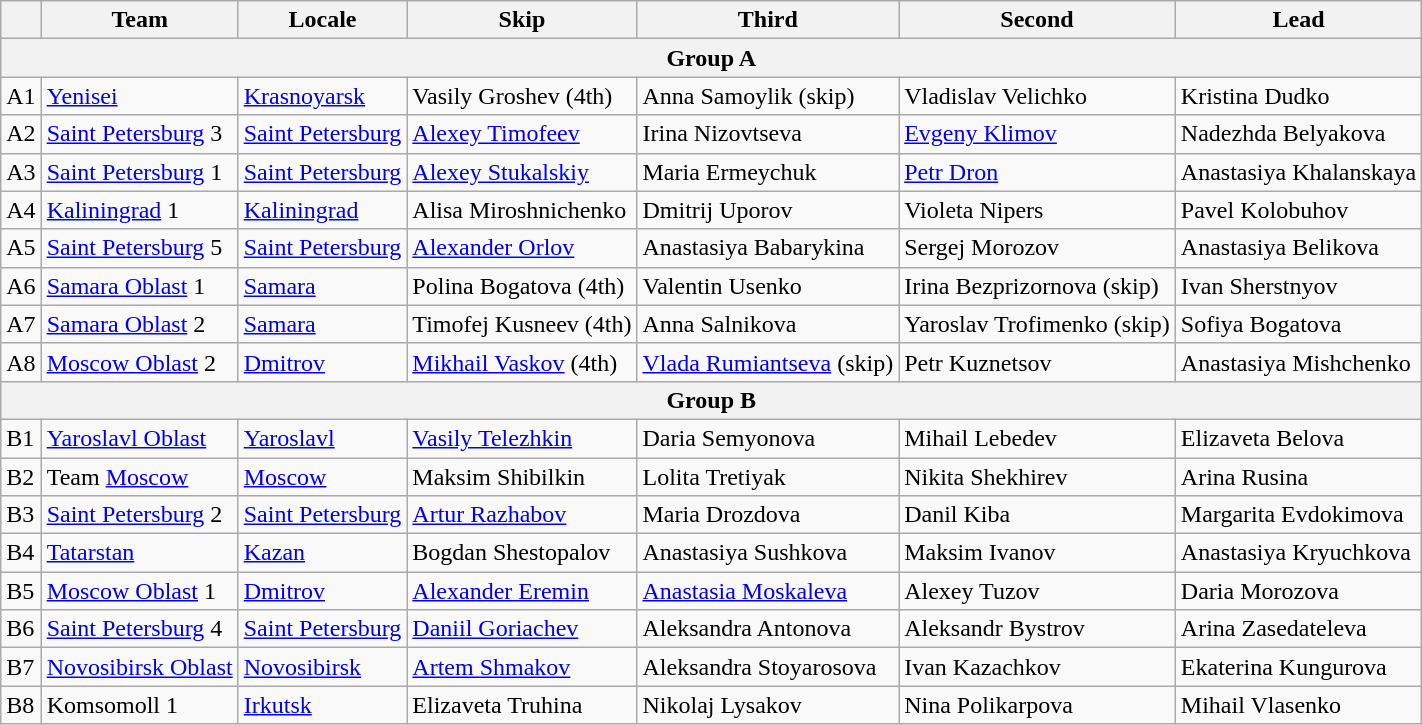<table class="wikitable">
<tr>
<th></th>
<th>Team</th>
<th>Locale</th>
<th>Skip</th>
<th>Third</th>
<th>Second</th>
<th>Lead</th>
</tr>
<tr>
<th colspan=7>Group A</th>
</tr>
<tr>
<td>A1</td>
<td><a href='#'>Yenisei</a></td>
<td><a href='#'>Krasnoyarsk</a></td>
<td>Vasily Groshev (4th)</td>
<td>Anna Samoylik (skip)</td>
<td>Vladislav Velichko</td>
<td>Kristina Dudko</td>
</tr>
<tr>
<td>A2</td>
<td><a href='#'>Saint Petersburg</a> 3</td>
<td><a href='#'>Saint Petersburg</a></td>
<td><a href='#'>Alexey Timofeev</a></td>
<td>Irina Nizovtseva</td>
<td><a href='#'>Evgeny Klimov</a></td>
<td>Nadezhda Belyakova</td>
</tr>
<tr>
<td>A3</td>
<td><a href='#'>Saint Petersburg</a> 1</td>
<td><a href='#'>Saint Petersburg</a></td>
<td><a href='#'>Alexey Stukalskiy</a></td>
<td>Maria Ermeychuk</td>
<td><a href='#'>Petr Dron</a></td>
<td>Anastasiya Khalanskaya</td>
</tr>
<tr>
<td>A4</td>
<td><a href='#'>Kaliningrad</a> 1</td>
<td><a href='#'>Kaliningrad</a></td>
<td>Alisa Miroshnichenko</td>
<td>Dmitrij Uporov</td>
<td>Violeta Nipers</td>
<td>Pavel Kolobuhov</td>
</tr>
<tr>
<td>A5</td>
<td><a href='#'>Saint Petersburg</a> 5</td>
<td><a href='#'>Saint Petersburg</a></td>
<td><a href='#'>Alexander Orlov</a></td>
<td>Anastasiya Babarykina</td>
<td>Sergej Morozov</td>
<td>Anastasiya Belikova</td>
</tr>
<tr>
<td>A6</td>
<td><a href='#'>Samara Oblast</a> 1</td>
<td><a href='#'>Samara</a></td>
<td>Polina Bogatova (4th)</td>
<td>Valentin Usenko</td>
<td>Irina Bezprizornova (skip)</td>
<td>Ivan Sherstnyov</td>
</tr>
<tr>
<td>A7</td>
<td><a href='#'>Samara Oblast</a> 2</td>
<td><a href='#'>Samara</a></td>
<td>Timofej Kusneev (4th)</td>
<td>Anna Salnikova</td>
<td>Yaroslav Trofimenko (skip)</td>
<td>Sofiya Bogatova</td>
</tr>
<tr>
<td>A8</td>
<td><a href='#'>Moscow Oblast</a> 2</td>
<td><a href='#'>Dmitrov</a></td>
<td><a href='#'>Mikhail Vaskov</a> (4th)</td>
<td><a href='#'>Vlada Rumiantseva</a> (skip)</td>
<td>Petr Kuznetsov</td>
<td>Anastasiya Mishchenko</td>
</tr>
<tr>
<th colspan=7>Group B</th>
</tr>
<tr>
<td>B1</td>
<td><a href='#'>Yaroslavl Oblast</a></td>
<td><a href='#'>Yaroslavl</a></td>
<td><a href='#'>Vasily Telezhkin</a></td>
<td>Daria Semyonova</td>
<td>Mihail Lebedev</td>
<td>Elizaveta Belova</td>
</tr>
<tr>
<td>B2</td>
<td>Team <a href='#'>Moscow</a></td>
<td><a href='#'>Moscow</a></td>
<td>Maksim Shibilkin</td>
<td>Lolita Tretiyak</td>
<td>Nikita Shekhirev</td>
<td>Arina Rusina</td>
</tr>
<tr>
<td>B3</td>
<td><a href='#'>Saint Petersburg</a> 2</td>
<td><a href='#'>Saint Petersburg</a></td>
<td><a href='#'>Artur Razhabov</a></td>
<td>Maria Drozdova</td>
<td>Danil Kiba</td>
<td>Margarita Evdokimova</td>
</tr>
<tr>
<td>B4</td>
<td><a href='#'>Tatarstan</a></td>
<td><a href='#'>Kazan</a></td>
<td>Bogdan Shestopalov</td>
<td>Anastasiya Sushkova</td>
<td>Maksim Ivanov</td>
<td>Anastasiya Kryuchkova</td>
</tr>
<tr>
<td>B5</td>
<td><a href='#'>Moscow Oblast</a> 1</td>
<td><a href='#'>Dmitrov</a></td>
<td><a href='#'>Alexander Eremin</a></td>
<td><a href='#'>Anastasia Moskaleva</a></td>
<td>Alexey Tuzov</td>
<td>Daria Morozova</td>
</tr>
<tr>
<td>B6</td>
<td><a href='#'>Saint Petersburg</a> 4</td>
<td><a href='#'>Saint Petersburg</a></td>
<td><a href='#'>Daniil Goriachev</a></td>
<td>Aleksandra Antonova</td>
<td>Aleksandr Bystrov</td>
<td>Arina Zasedateleva</td>
</tr>
<tr>
<td>B7</td>
<td><a href='#'>Novosibirsk Oblast</a></td>
<td><a href='#'>Novosibirsk</a></td>
<td><a href='#'>Artem Shmakov</a></td>
<td>Aleksandra Stoyarosova</td>
<td>Ivan Kazachkov</td>
<td>Ekaterina Kungurova</td>
</tr>
<tr>
<td>B8</td>
<td>Komsomoll 1</td>
<td><a href='#'>Irkutsk</a></td>
<td>Elizaveta Truhina</td>
<td>Nikolaj Lysakov</td>
<td>Nina Polikarpova</td>
<td>Mihail Vlasenko</td>
</tr>
</table>
